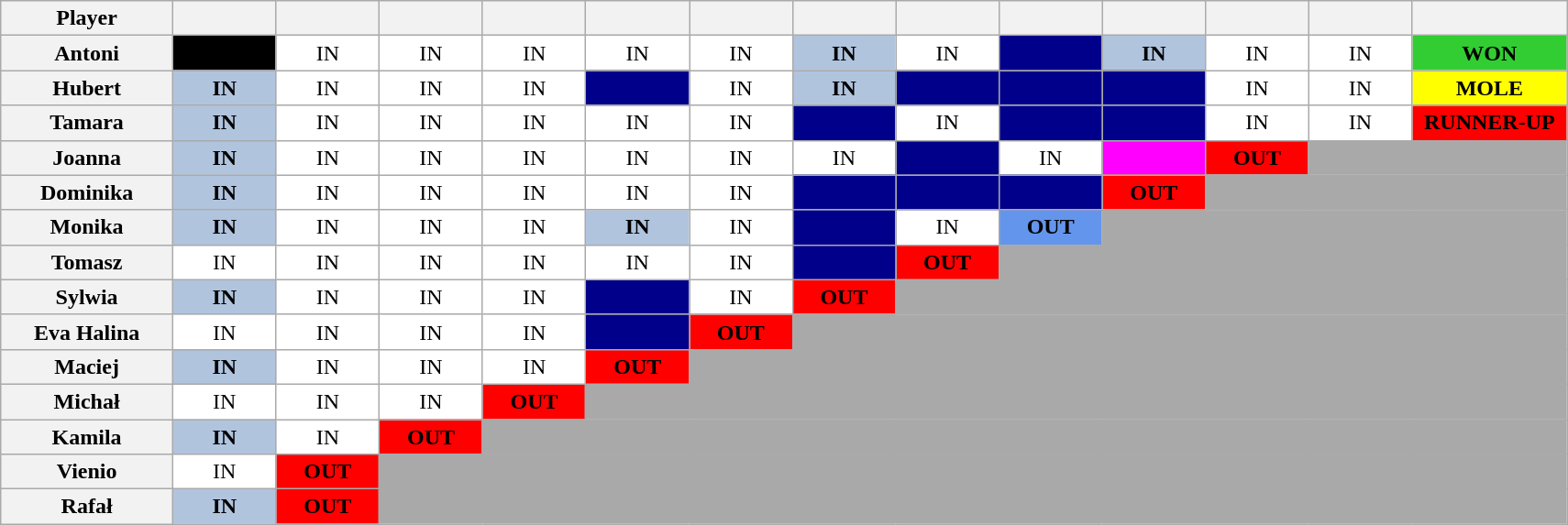<table class="wikitable" style="text-align:center">
<tr>
<th style="width:10%;">Player</th>
<th style="width:6%;"></th>
<th style="width:6%;"></th>
<th style="width:6%;"></th>
<th style="width:6%;"></th>
<th style="width:6%;"></th>
<th style="width:6%;"></th>
<th style="width:6%;"></th>
<th style="width:6%;"></th>
<th style="width:6%;"></th>
<th style="width:6%;"></th>
<th style="width:6%;"></th>
<th style="width:6%;"></th>
<th style="width:9%;"></th>
</tr>
<tr>
<th>Antoni</th>
<td style="background:black;"><strong><span>OUT</span></strong></td>
<td style="background:white;">IN</td>
<td style="background:white;">IN</td>
<td style="background:white;">IN</td>
<td style="background:white;">IN</td>
<td style="background:white;">IN</td>
<td style="background:lightsteelblue;"><strong>IN</strong></td>
<td style="background:white;">IN</td>
<td style="background:darkblue;"></td>
<td style="background:lightsteelblue;"><strong>IN</strong></td>
<td style="background:white;">IN</td>
<td style="background:white;">IN</td>
<td style="background:limegreen;"><strong>WON</strong></td>
</tr>
<tr>
<th>Hubert</th>
<td style="background:lightsteelblue;"><strong>IN</strong></td>
<td style="background:white;">IN</td>
<td style="background:white;">IN</td>
<td style="background:white;">IN</td>
<td style="background:darkblue;"></td>
<td style="background:white;">IN</td>
<td style="background:lightsteelblue;"><strong>IN</strong></td>
<td style="background:darkblue;"></td>
<td style="background:darkblue;"></td>
<td style="background:darkblue;"></td>
<td style="background:white;">IN</td>
<td style="background:white;">IN</td>
<td style="background:yellow;"><strong>MOLE</strong></td>
</tr>
<tr>
<th>Tamara</th>
<td style="background:lightsteelblue;"><strong>IN</strong></td>
<td style="background:white;">IN</td>
<td style="background:white;">IN</td>
<td style="background:white;">IN</td>
<td style="background:white;">IN</td>
<td style="background:white;">IN</td>
<td style="background:darkblue;"></td>
<td style="background:white;">IN</td>
<td style="background:darkblue;"></td>
<td style="background:darkblue;"></td>
<td style="background:white;">IN</td>
<td style="background:white;">IN</td>
<td style="background:red;"><strong>RUNNER-UP</strong></td>
</tr>
<tr>
<th>Joanna</th>
<td style="background:lightsteelblue;"><strong>IN</strong></td>
<td style="background:white;">IN</td>
<td style="background:white;">IN</td>
<td style="background:white;">IN</td>
<td style="background:white;">IN</td>
<td style="background:white;">IN</td>
<td style="background:white;">IN</td>
<td style="background:darkblue;"></td>
<td style="background:white;">IN</td>
<td style="background:fuchsia;"></td>
<td style="background:red;"><strong>OUT</strong></td>
<td colspan=2 bgcolor="darkgray"></td>
</tr>
<tr>
<th>Dominika</th>
<td style="background:lightsteelblue;"><strong>IN</strong></td>
<td style="background:white;">IN</td>
<td style="background:white;">IN</td>
<td style="background:white;">IN</td>
<td style="background:white;">IN</td>
<td style="background:white;">IN</td>
<td style="background:darkblue;"></td>
<td style="background:darkblue;"></td>
<td style="background:darkblue;"></td>
<td style="background:red;"><strong>OUT</strong></td>
<td colspan=3 bgcolor="darkgray"></td>
</tr>
<tr>
<th>Monika</th>
<td style="background:lightsteelblue;"><strong>IN</strong></td>
<td style="background:white;">IN</td>
<td style="background:white;">IN</td>
<td style="background:white;">IN</td>
<td style="background:lightsteelblue;"><strong>IN</strong></td>
<td style="background:white;">IN</td>
<td style="background:darkblue;"></td>
<td style="background:white;">IN</td>
<td style="background:cornflowerblue;"><strong>OUT</strong></td>
<td colspan=4 bgcolor="darkgray"></td>
</tr>
<tr>
<th>Tomasz</th>
<td style="background:white;">IN</td>
<td style="background:white;">IN</td>
<td style="background:white;">IN</td>
<td style="background:white;">IN</td>
<td style="background:white;">IN</td>
<td style="background:white;">IN</td>
<td style="background:darkblue;"></td>
<td style="background:red;"><strong>OUT</strong></td>
<td colspan=5 bgcolor="darkgray"></td>
</tr>
<tr>
<th>Sylwia</th>
<td style="background:lightsteelblue;"><strong>IN</strong></td>
<td style="background:white;">IN</td>
<td style="background:white;">IN</td>
<td style="background:white;">IN</td>
<td style="background:darkblue;"></td>
<td style="background:white;">IN</td>
<td style="background:red;"><strong>OUT</strong></td>
<td colspan=6 bgcolor="darkgray"></td>
</tr>
<tr>
<th>Eva Halina</th>
<td style="background:white;">IN</td>
<td style="background:white;">IN</td>
<td style="background:white;">IN</td>
<td style="background:white;">IN</td>
<td style="background:darkblue;"></td>
<td style="background:red;"><strong>OUT</strong></td>
<td colspan=7 bgcolor="darkgray"></td>
</tr>
<tr>
<th>Maciej</th>
<td style="background:lightsteelblue;"><strong>IN</strong></td>
<td style="background:white;">IN</td>
<td style="background:white;">IN</td>
<td style="background:white;">IN</td>
<td style="background:red;"><strong>OUT</strong></td>
<td colspan=8 bgcolor="darkgray"></td>
</tr>
<tr>
<th>Michał</th>
<td style="background:white;">IN</td>
<td style="background:white;">IN</td>
<td style="background:white;">IN</td>
<td style="background:red;"><strong>OUT</strong></td>
<td colspan=9 bgcolor="darkgray"></td>
</tr>
<tr>
<th>Kamila</th>
<td style="background:lightsteelblue;"><strong>IN</strong></td>
<td style="background:white;">IN</td>
<td style="background:red;"><strong>OUT</strong></td>
<td colspan=10 bgcolor="darkgray"></td>
</tr>
<tr>
<th>Vienio</th>
<td style="background:white;">IN</td>
<td style="background:red;"><strong>OUT</strong></td>
<td colspan=11 bgcolor="darkgray"></td>
</tr>
<tr>
<th>Rafał</th>
<td style="background:lightsteelblue;"><strong>IN</strong></td>
<td style="background:red;"><strong>OUT</strong></td>
<td colspan=11 bgcolor="darkgray"></td>
</tr>
</table>
